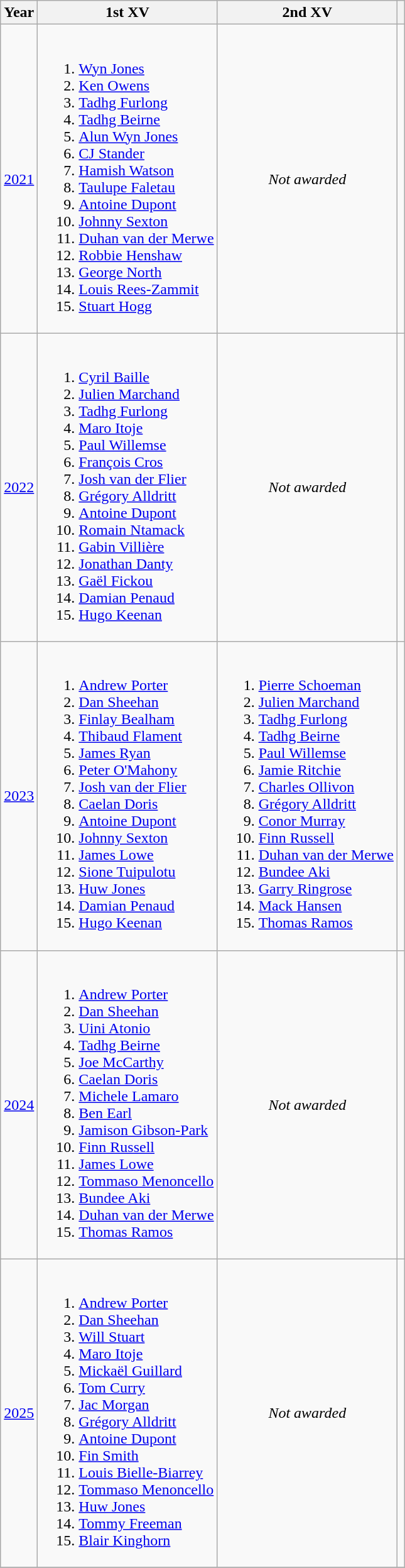<table class="wikitable">
<tr>
<th scope=col>Year</th>
<th scope=col>1st XV</th>
<th scope=col>2nd XV</th>
<th scope=col></th>
</tr>
<tr>
<td align=center><a href='#'>2021</a></td>
<td><br><ol><li>    <a href='#'>Wyn Jones</a></li><li>    <a href='#'>Ken Owens</a></li><li>  <a href='#'>Tadhg Furlong</a></li><li>  <a href='#'>Tadhg Beirne</a></li><li>    <a href='#'>Alun Wyn Jones</a></li><li>  <a href='#'>CJ Stander</a></li><li> <a href='#'>Hamish Watson</a></li><li>    <a href='#'>Taulupe Faletau</a></li><li>   <a href='#'>Antoine Dupont</a></li><li>  <a href='#'>Johnny Sexton</a></li><li> <a href='#'>Duhan van der Merwe</a></li><li>  <a href='#'>Robbie Henshaw</a></li><li>    <a href='#'>George North</a></li><li>    <a href='#'>Louis Rees-Zammit</a></li><li> <a href='#'>Stuart Hogg</a></li></ol></td>
<td align=center><em>Not awarded</em></td>
<td align=center></td>
</tr>
<tr>
<td align=center><a href='#'>2022</a></td>
<td><br><ol><li>  <a href='#'>Cyril Baille</a></li><li>  <a href='#'>Julien Marchand</a></li><li> <a href='#'>Tadhg Furlong</a></li><li> <a href='#'>Maro Itoje</a></li><li>  <a href='#'>Paul Willemse</a></li><li>  <a href='#'>François Cros</a></li><li> <a href='#'>Josh van der Flier</a></li><li>  <a href='#'>Grégory Alldritt</a></li><li>  <a href='#'>Antoine Dupont</a></li><li>  <a href='#'>Romain Ntamack</a></li><li>  <a href='#'>Gabin Villière</a></li><li>  <a href='#'>Jonathan Danty</a></li><li>  <a href='#'>Gaël Fickou</a></li><li>  <a href='#'>Damian Penaud</a></li><li> <a href='#'>Hugo Keenan</a></li></ol></td>
<td align=center><em>Not awarded</em></td>
<td align=center></td>
</tr>
<tr>
<td align=center><a href='#'>2023</a></td>
<td><br><ol><li>  <a href='#'>Andrew Porter</a></li><li>  <a href='#'>Dan Sheehan</a></li><li>  <a href='#'>Finlay Bealham</a></li><li>   <a href='#'>Thibaud Flament</a></li><li>  <a href='#'>James Ryan</a></li><li>  <a href='#'>Peter O'Mahony</a></li><li>  <a href='#'>Josh van der Flier</a></li><li>  <a href='#'>Caelan Doris</a></li><li>   <a href='#'>Antoine Dupont</a></li><li>  <a href='#'>Johnny Sexton</a></li><li>  <a href='#'>James Lowe</a></li><li> <a href='#'>Sione Tuipulotu</a></li><li> <a href='#'>Huw Jones</a></li><li>   <a href='#'>Damian Penaud</a></li><li>  <a href='#'>Hugo Keenan</a></li></ol></td>
<td><br><ol><li> <a href='#'>Pierre Schoeman</a></li><li>   <a href='#'>Julien Marchand</a></li><li>  <a href='#'>Tadhg Furlong</a></li><li>  <a href='#'>Tadhg Beirne</a></li><li>   <a href='#'>Paul Willemse</a></li><li> <a href='#'>Jamie Ritchie</a></li><li>   <a href='#'>Charles Ollivon</a></li><li>   <a href='#'>Grégory Alldritt</a></li><li>  <a href='#'>Conor Murray</a></li><li> <a href='#'>Finn Russell</a></li><li> <a href='#'>Duhan van der Merwe</a></li><li>  <a href='#'>Bundee Aki</a></li><li>  <a href='#'>Garry Ringrose</a></li><li>  <a href='#'>Mack Hansen</a></li><li>   <a href='#'>Thomas Ramos</a></li></ol></td>
<td align=center><br></td>
</tr>
<tr>
<td align=center><a href='#'>2024</a></td>
<td><br><ol><li>  <a href='#'>Andrew Porter</a></li><li>  <a href='#'>Dan Sheehan</a></li><li>   <a href='#'>Uini Atonio</a></li><li>  <a href='#'>Tadhg Beirne</a></li><li>  <a href='#'>Joe McCarthy</a></li><li>  <a href='#'>Caelan Doris</a></li><li>    <a href='#'>Michele Lamaro</a></li><li>  <a href='#'>Ben Earl</a></li><li>  <a href='#'>Jamison Gibson-Park</a></li><li> <a href='#'>Finn Russell</a></li><li>  <a href='#'>James Lowe</a></li><li>    <a href='#'>Tommaso Menoncello</a></li><li>  <a href='#'>Bundee Aki</a></li><li> <a href='#'>Duhan van der Merwe</a></li><li>   <a href='#'>Thomas Ramos</a></li></ol></td>
<td align=center><em>Not awarded</em></td>
<td align=center></td>
</tr>
<tr>
<td align=center><a href='#'>2025</a></td>
<td><br><ol><li>  <a href='#'>Andrew Porter</a></li><li>  <a href='#'>Dan Sheehan</a></li><li>  <a href='#'>Will Stuart</a></li><li>  <a href='#'>Maro Itoje</a></li><li>   <a href='#'>Mickaël Guillard</a></li><li>  <a href='#'>Tom Curry</a></li><li>    <a href='#'>Jac Morgan</a></li><li>   <a href='#'>Grégory Alldritt</a></li><li>   <a href='#'>Antoine Dupont</a></li><li>  <a href='#'>Fin Smith</a></li><li>   <a href='#'>Louis Bielle-Biarrey</a></li><li>    <a href='#'>Tommaso Menoncello</a></li><li> <a href='#'>Huw Jones</a></li><li>  <a href='#'>Tommy Freeman</a></li><li> <a href='#'>Blair Kinghorn</a></li></ol></td>
<td align=center><em>Not awarded</em></td>
<td align=center></td>
</tr>
<tr>
</tr>
</table>
